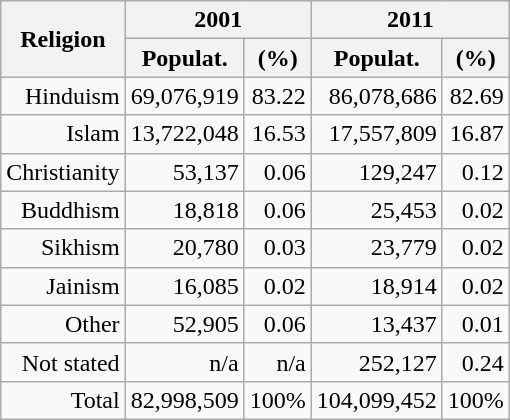<table class="wikitable sortable"  style="text-align: right;">
<tr>
<th rowspan="2">Religion</th>
<th colspan="2">2001</th>
<th colspan="2">2011</th>
</tr>
<tr>
<th>Populat.</th>
<th>(%)</th>
<th>Populat.</th>
<th>(%)</th>
</tr>
<tr>
<td>Hinduism</td>
<td>69,076,919</td>
<td>83.22</td>
<td>86,078,686</td>
<td>82.69</td>
</tr>
<tr>
<td>Islam</td>
<td>13,722,048</td>
<td>16.53</td>
<td>17,557,809</td>
<td>16.87</td>
</tr>
<tr>
<td>Christianity</td>
<td>53,137</td>
<td>0.06</td>
<td>129,247</td>
<td>0.12</td>
</tr>
<tr>
<td>Buddhism</td>
<td>18,818</td>
<td>0.06</td>
<td>25,453</td>
<td>0.02</td>
</tr>
<tr>
<td>Sikhism</td>
<td>20,780</td>
<td>0.03</td>
<td>23,779</td>
<td>0.02</td>
</tr>
<tr>
<td>Jainism</td>
<td>16,085</td>
<td>0.02</td>
<td>18,914</td>
<td>0.02</td>
</tr>
<tr>
<td>Other</td>
<td>52,905</td>
<td>0.06</td>
<td>13,437</td>
<td>0.01</td>
</tr>
<tr>
<td>Not stated</td>
<td>n/a</td>
<td>n/a</td>
<td>252,127</td>
<td>0.24</td>
</tr>
<tr>
<td>Total</td>
<td>82,998,509</td>
<td>100%</td>
<td>104,099,452</td>
<td>100%</td>
</tr>
</table>
